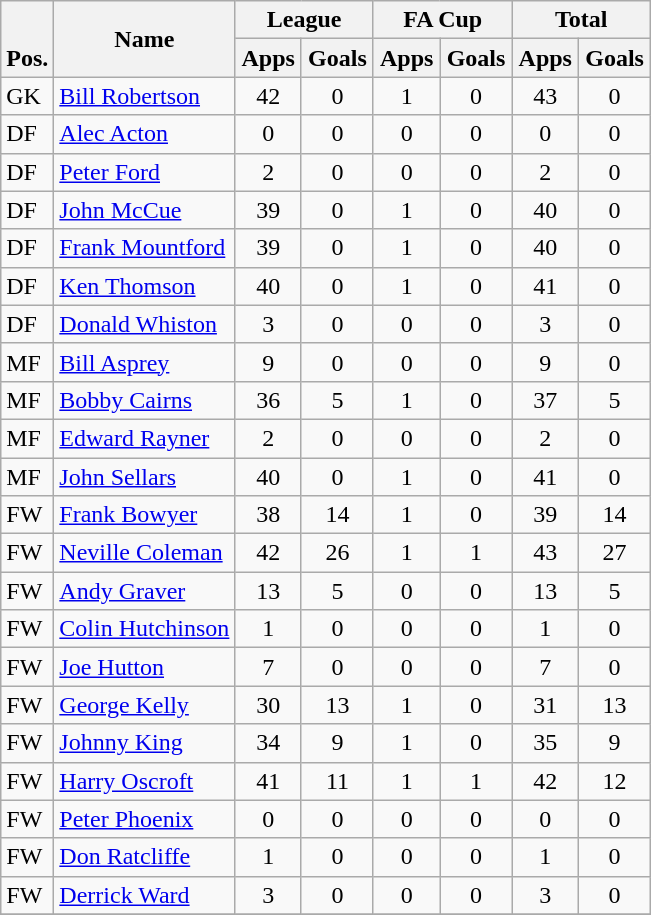<table class="wikitable" style="text-align:center">
<tr>
<th rowspan="2" valign="bottom">Pos.</th>
<th rowspan="2">Name</th>
<th colspan="2" width="85">League</th>
<th colspan="2" width="85">FA Cup</th>
<th colspan="2" width="85">Total</th>
</tr>
<tr>
<th>Apps</th>
<th>Goals</th>
<th>Apps</th>
<th>Goals</th>
<th>Apps</th>
<th>Goals</th>
</tr>
<tr>
<td align="left">GK</td>
<td align="left"> <a href='#'>Bill Robertson</a></td>
<td>42</td>
<td>0</td>
<td>1</td>
<td>0</td>
<td>43</td>
<td>0</td>
</tr>
<tr>
<td align="left">DF</td>
<td align="left"> <a href='#'>Alec Acton</a></td>
<td>0</td>
<td>0</td>
<td>0</td>
<td>0</td>
<td>0</td>
<td>0</td>
</tr>
<tr>
<td align="left">DF</td>
<td align="left"> <a href='#'>Peter Ford</a></td>
<td>2</td>
<td>0</td>
<td>0</td>
<td>0</td>
<td>2</td>
<td>0</td>
</tr>
<tr>
<td align="left">DF</td>
<td align="left"> <a href='#'>John McCue</a></td>
<td>39</td>
<td>0</td>
<td>1</td>
<td>0</td>
<td>40</td>
<td>0</td>
</tr>
<tr>
<td align="left">DF</td>
<td align="left"> <a href='#'>Frank Mountford</a></td>
<td>39</td>
<td>0</td>
<td>1</td>
<td>0</td>
<td>40</td>
<td>0</td>
</tr>
<tr>
<td align="left">DF</td>
<td align="left"> <a href='#'>Ken Thomson</a></td>
<td>40</td>
<td>0</td>
<td>1</td>
<td>0</td>
<td>41</td>
<td>0</td>
</tr>
<tr>
<td align="left">DF</td>
<td align="left"> <a href='#'>Donald Whiston</a></td>
<td>3</td>
<td>0</td>
<td>0</td>
<td>0</td>
<td>3</td>
<td>0</td>
</tr>
<tr>
<td align="left">MF</td>
<td align="left"> <a href='#'>Bill Asprey</a></td>
<td>9</td>
<td>0</td>
<td>0</td>
<td>0</td>
<td>9</td>
<td>0</td>
</tr>
<tr>
<td align="left">MF</td>
<td align="left"> <a href='#'>Bobby Cairns</a></td>
<td>36</td>
<td>5</td>
<td>1</td>
<td>0</td>
<td>37</td>
<td>5</td>
</tr>
<tr>
<td align="left">MF</td>
<td align="left"> <a href='#'>Edward Rayner</a></td>
<td>2</td>
<td>0</td>
<td>0</td>
<td>0</td>
<td>2</td>
<td>0</td>
</tr>
<tr>
<td align="left">MF</td>
<td align="left"> <a href='#'>John Sellars</a></td>
<td>40</td>
<td>0</td>
<td>1</td>
<td>0</td>
<td>41</td>
<td>0</td>
</tr>
<tr>
<td align="left">FW</td>
<td align="left"> <a href='#'>Frank Bowyer</a></td>
<td>38</td>
<td>14</td>
<td>1</td>
<td>0</td>
<td>39</td>
<td>14</td>
</tr>
<tr>
<td align="left">FW</td>
<td align="left"> <a href='#'>Neville Coleman</a></td>
<td>42</td>
<td>26</td>
<td>1</td>
<td>1</td>
<td>43</td>
<td>27</td>
</tr>
<tr>
<td align="left">FW</td>
<td align="left"> <a href='#'>Andy Graver</a></td>
<td>13</td>
<td>5</td>
<td>0</td>
<td>0</td>
<td>13</td>
<td>5</td>
</tr>
<tr>
<td align="left">FW</td>
<td align="left"> <a href='#'>Colin Hutchinson</a></td>
<td>1</td>
<td>0</td>
<td>0</td>
<td>0</td>
<td>1</td>
<td>0</td>
</tr>
<tr>
<td align="left">FW</td>
<td align="left"> <a href='#'>Joe Hutton</a></td>
<td>7</td>
<td>0</td>
<td>0</td>
<td>0</td>
<td>7</td>
<td>0</td>
</tr>
<tr>
<td align="left">FW</td>
<td align="left"> <a href='#'>George Kelly</a></td>
<td>30</td>
<td>13</td>
<td>1</td>
<td>0</td>
<td>31</td>
<td>13</td>
</tr>
<tr>
<td align="left">FW</td>
<td align="left"> <a href='#'>Johnny King</a></td>
<td>34</td>
<td>9</td>
<td>1</td>
<td>0</td>
<td>35</td>
<td>9</td>
</tr>
<tr>
<td align="left">FW</td>
<td align="left"> <a href='#'>Harry Oscroft</a></td>
<td>41</td>
<td>11</td>
<td>1</td>
<td>1</td>
<td>42</td>
<td>12</td>
</tr>
<tr>
<td align="left">FW</td>
<td align="left"> <a href='#'>Peter Phoenix</a></td>
<td>0</td>
<td>0</td>
<td>0</td>
<td>0</td>
<td>0</td>
<td>0</td>
</tr>
<tr>
<td align="left">FW</td>
<td align="left"> <a href='#'>Don Ratcliffe</a></td>
<td>1</td>
<td>0</td>
<td>0</td>
<td>0</td>
<td>1</td>
<td>0</td>
</tr>
<tr>
<td align="left">FW</td>
<td align="left"> <a href='#'>Derrick Ward</a></td>
<td>3</td>
<td>0</td>
<td>0</td>
<td>0</td>
<td>3</td>
<td>0</td>
</tr>
<tr>
</tr>
</table>
